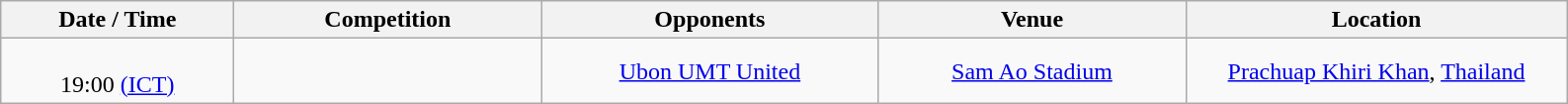<table class="wikitable" style="text-align:center">
<tr>
<th width=150px>Date / Time</th>
<th width=200px>Competition</th>
<th width=220px>Opponents</th>
<th width=200px>Venue</th>
<th width=250px>Location</th>
</tr>
<tr bgcolor="">
<td> <br> 19:00 <a href='#'>(ICT)</a></td>
<td></td>
<td><a href='#'>Ubon UMT United</a></td>
<td><a href='#'>Sam Ao Stadium</a></td>
<td><a href='#'>Prachuap Khiri Khan</a>, <a href='#'>Thailand</a></td>
</tr>
</table>
